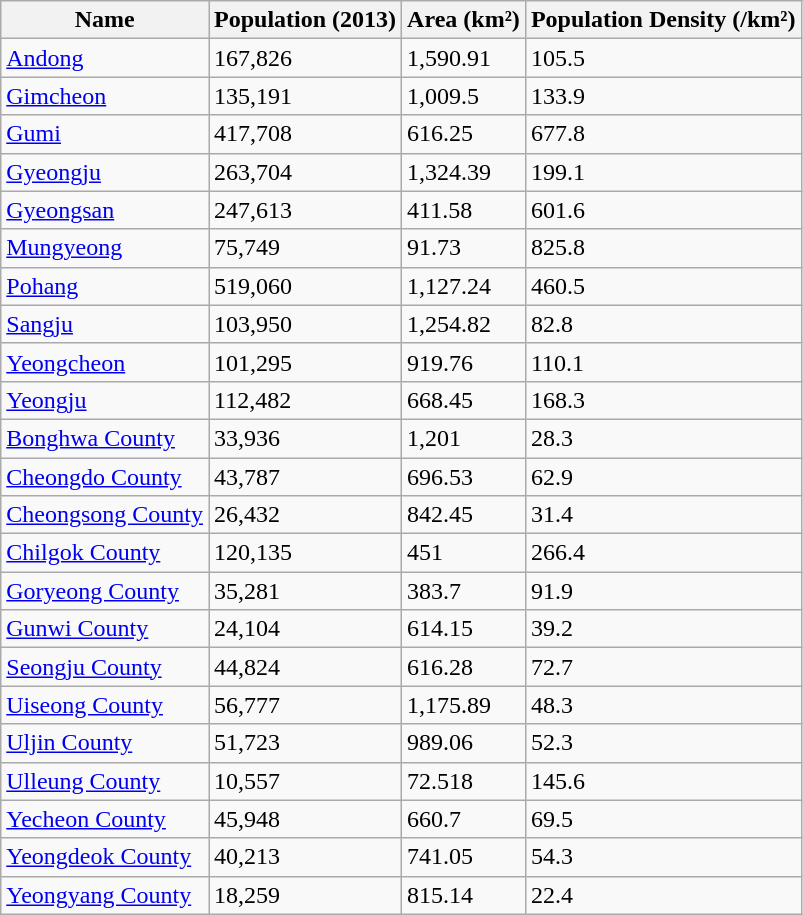<table class="wikitable sortable">
<tr>
<th>Name</th>
<th>Population (2013)</th>
<th>Area (km²)</th>
<th>Population Density (/km²)</th>
</tr>
<tr>
<td><a href='#'>Andong</a></td>
<td>167,826</td>
<td>1,590.91</td>
<td>105.5</td>
</tr>
<tr>
<td><a href='#'>Gimcheon</a></td>
<td>135,191</td>
<td>1,009.5</td>
<td>133.9</td>
</tr>
<tr>
<td><a href='#'>Gumi</a></td>
<td>417,708</td>
<td>616.25</td>
<td>677.8</td>
</tr>
<tr>
<td><a href='#'>Gyeongju</a></td>
<td>263,704</td>
<td>1,324.39</td>
<td>199.1</td>
</tr>
<tr>
<td><a href='#'>Gyeongsan</a></td>
<td>247,613</td>
<td>411.58</td>
<td>601.6</td>
</tr>
<tr>
<td><a href='#'>Mungyeong</a></td>
<td>75,749</td>
<td>91.73</td>
<td>825.8</td>
</tr>
<tr>
<td><a href='#'>Pohang</a></td>
<td>519,060</td>
<td>1,127.24</td>
<td>460.5</td>
</tr>
<tr>
<td><a href='#'>Sangju</a></td>
<td>103,950</td>
<td>1,254.82</td>
<td>82.8</td>
</tr>
<tr>
<td><a href='#'>Yeongcheon</a></td>
<td>101,295</td>
<td>919.76</td>
<td>110.1</td>
</tr>
<tr>
<td><a href='#'>Yeongju</a></td>
<td>112,482</td>
<td>668.45</td>
<td>168.3</td>
</tr>
<tr>
<td><a href='#'>Bonghwa County</a></td>
<td>33,936</td>
<td>1,201</td>
<td>28.3</td>
</tr>
<tr>
<td><a href='#'>Cheongdo County</a></td>
<td>43,787</td>
<td>696.53</td>
<td>62.9</td>
</tr>
<tr>
<td><a href='#'>Cheongsong County</a></td>
<td>26,432</td>
<td>842.45</td>
<td>31.4</td>
</tr>
<tr>
<td><a href='#'>Chilgok County</a></td>
<td>120,135</td>
<td>451</td>
<td>266.4</td>
</tr>
<tr>
<td><a href='#'>Goryeong County</a></td>
<td>35,281</td>
<td>383.7</td>
<td>91.9</td>
</tr>
<tr>
<td><a href='#'>Gunwi County</a></td>
<td>24,104</td>
<td>614.15</td>
<td>39.2</td>
</tr>
<tr>
<td><a href='#'>Seongju County</a></td>
<td>44,824</td>
<td>616.28</td>
<td>72.7</td>
</tr>
<tr>
<td><a href='#'>Uiseong County</a></td>
<td>56,777</td>
<td>1,175.89</td>
<td>48.3</td>
</tr>
<tr>
<td><a href='#'>Uljin County</a></td>
<td>51,723</td>
<td>989.06</td>
<td>52.3</td>
</tr>
<tr>
<td><a href='#'>Ulleung County</a></td>
<td>10,557</td>
<td>72.518</td>
<td>145.6</td>
</tr>
<tr>
<td><a href='#'>Yecheon County</a></td>
<td>45,948</td>
<td>660.7</td>
<td>69.5</td>
</tr>
<tr>
<td><a href='#'>Yeongdeok County</a></td>
<td>40,213</td>
<td>741.05</td>
<td>54.3</td>
</tr>
<tr>
<td><a href='#'>Yeongyang County</a></td>
<td>18,259</td>
<td>815.14</td>
<td>22.4</td>
</tr>
</table>
